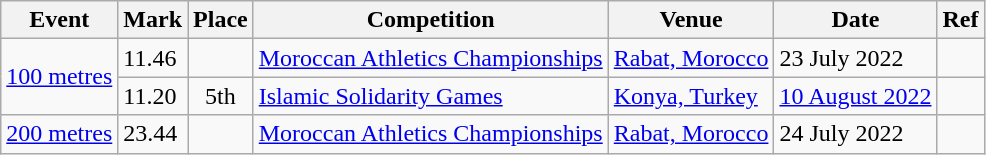<table class="wikitable">
<tr>
<th>Event</th>
<th>Mark</th>
<th>Place</th>
<th>Competition</th>
<th>Venue</th>
<th>Date</th>
<th>Ref</th>
</tr>
<tr>
<td rowspan=2><a href='#'>100 metres</a></td>
<td>11.46 </td>
<td style="text-align:center;"></td>
<td><a href='#'>Moroccan Athletics Championships</a></td>
<td><a href='#'>Rabat, Morocco</a></td>
<td>23 July 2022</td>
<td></td>
</tr>
<tr>
<td>11.20 </td>
<td style="text-align:center;">5th</td>
<td><a href='#'>Islamic Solidarity Games</a></td>
<td><a href='#'>Konya, Turkey</a></td>
<td><a href='#'>10 August 2022</a></td>
<td></td>
</tr>
<tr>
<td><a href='#'>200 metres</a></td>
<td>23.44 </td>
<td style="text-align:center;"></td>
<td><a href='#'>Moroccan Athletics Championships</a></td>
<td><a href='#'>Rabat, Morocco</a></td>
<td>24 July 2022</td>
<td></td>
</tr>
</table>
